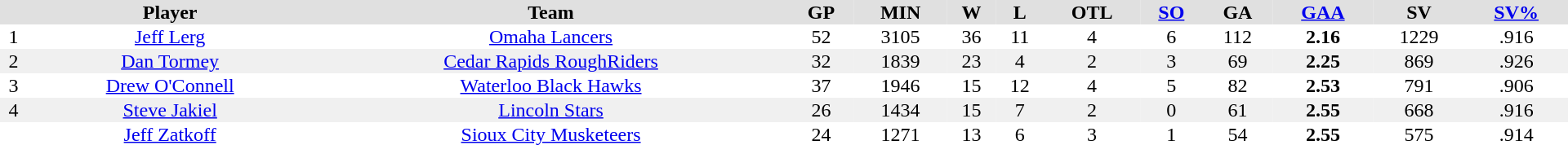<table border="0" cellpadding="1" cellspacing="0" style="text-align:center; width:80em">
<tr style="background:#e0e0e0">
<th></th>
<th>Player</th>
<th>Team</th>
<th>GP</th>
<th>MIN</th>
<th>W</th>
<th>L</th>
<th>OTL</th>
<th><a href='#'>SO</a></th>
<th>GA</th>
<th><a href='#'>GAA</a></th>
<th>SV</th>
<th><a href='#'>SV%</a></th>
</tr>
<tr>
<td>1</td>
<td><a href='#'>Jeff Lerg</a></td>
<td><a href='#'>Omaha Lancers</a></td>
<td>52</td>
<td>3105</td>
<td>36</td>
<td>11</td>
<td>4</td>
<td>6</td>
<td>112</td>
<td><strong>2.16</strong></td>
<td>1229</td>
<td>.916</td>
</tr>
<tr style="background:#f0f0f0">
<td>2</td>
<td><a href='#'>Dan Tormey</a></td>
<td><a href='#'>Cedar Rapids RoughRiders</a></td>
<td>32</td>
<td>1839</td>
<td>23</td>
<td>4</td>
<td>2</td>
<td>3</td>
<td>69</td>
<td><strong>2.25</strong></td>
<td>869</td>
<td>.926</td>
</tr>
<tr>
<td>3</td>
<td><a href='#'>Drew O'Connell</a></td>
<td><a href='#'>Waterloo Black Hawks</a></td>
<td>37</td>
<td>1946</td>
<td>15</td>
<td>12</td>
<td>4</td>
<td>5</td>
<td>82</td>
<td><strong>2.53</strong></td>
<td>791</td>
<td>.906</td>
</tr>
<tr style="background:#f0f0f0">
<td>4</td>
<td><a href='#'>Steve Jakiel</a></td>
<td><a href='#'>Lincoln Stars</a></td>
<td>26</td>
<td>1434</td>
<td>15</td>
<td>7</td>
<td>2</td>
<td>0</td>
<td>61</td>
<td><strong>2.55</strong></td>
<td>668</td>
<td>.916</td>
</tr>
<tr>
<td></td>
<td><a href='#'>Jeff Zatkoff</a></td>
<td><a href='#'>Sioux City Musketeers</a></td>
<td>24</td>
<td>1271</td>
<td>13</td>
<td>6</td>
<td>3</td>
<td>1</td>
<td>54</td>
<td><strong>2.55</strong></td>
<td>575</td>
<td>.914</td>
</tr>
</table>
